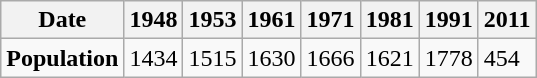<table class="wikitable">
<tr>
<th>Date</th>
<th>1948</th>
<th>1953</th>
<th>1961</th>
<th>1971</th>
<th>1981</th>
<th>1991</th>
<th>2011</th>
</tr>
<tr>
<td><strong>Population</strong></td>
<td>1434</td>
<td>1515</td>
<td>1630</td>
<td>1666</td>
<td>1621</td>
<td>1778</td>
<td>454</td>
</tr>
</table>
